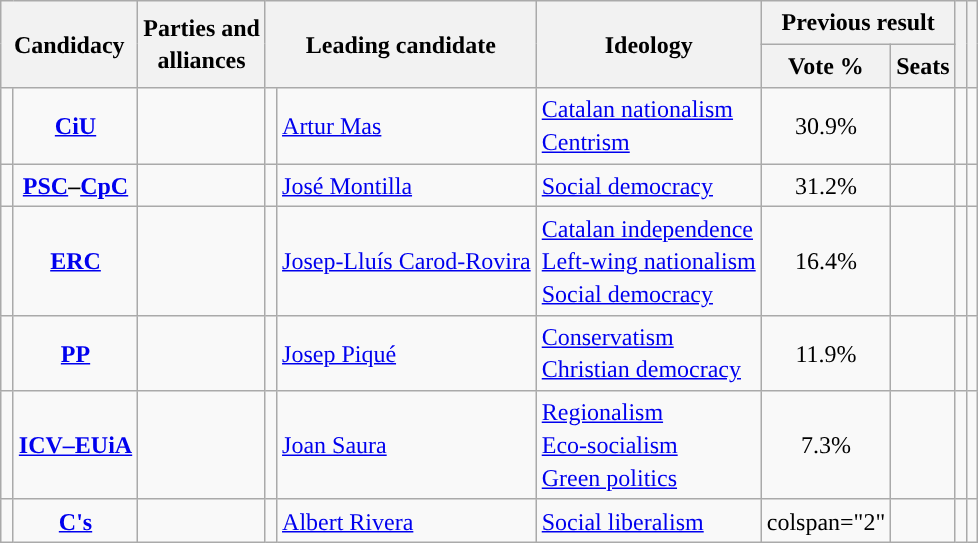<table class="wikitable" style="line-height:1.35em; text-align:left;">
<tr>
<th colspan="2" rowspan="2">Candidacy</th>
<th rowspan="2">Parties and<br>alliances</th>
<th colspan="2" rowspan="2">Leading candidate</th>
<th rowspan="2">Ideology</th>
<th colspan="2">Previous result</th>
<th rowspan="2"></th>
<th rowspan="2"></th>
</tr>
<tr>
<th>Vote %</th>
<th>Seats</th>
</tr>
<tr>
<td width="1" style="color:inherit;background:"></td>
<td align="center"><strong><a href='#'>CiU</a></strong></td>
<td></td>
<td></td>
<td><a href='#'>Artur Mas</a></td>
<td><a href='#'>Catalan nationalism</a><br><a href='#'>Centrism</a></td>
<td align="center">30.9%</td>
<td></td>
<td></td>
<td></td>
</tr>
<tr>
<td style="color:inherit;background:"></td>
<td align="center"><strong><a href='#'>PSC</a>–<a href='#'>CpC</a></strong></td>
<td></td>
<td></td>
<td><a href='#'>José Montilla</a></td>
<td><a href='#'>Social democracy</a></td>
<td align="center">31.2%</td>
<td></td>
<td></td>
<td></td>
</tr>
<tr>
<td style="color:inherit;background:"></td>
<td align="center"><strong><a href='#'>ERC</a></strong></td>
<td></td>
<td></td>
<td><a href='#'>Josep-Lluís Carod-Rovira</a></td>
<td><a href='#'>Catalan independence</a><br><a href='#'>Left-wing nationalism</a><br><a href='#'>Social democracy</a></td>
<td align="center">16.4%</td>
<td></td>
<td></td>
<td><br></td>
</tr>
<tr>
<td style="color:inherit;background:"></td>
<td align="center"><strong><a href='#'>PP</a></strong></td>
<td></td>
<td></td>
<td><a href='#'>Josep Piqué</a></td>
<td><a href='#'>Conservatism</a><br><a href='#'>Christian democracy</a></td>
<td align="center">11.9%</td>
<td></td>
<td></td>
<td></td>
</tr>
<tr>
<td style="color:inherit;background:"></td>
<td align="center"><strong><a href='#'>ICV–EUiA</a></strong></td>
<td></td>
<td></td>
<td><a href='#'>Joan Saura</a></td>
<td><a href='#'>Regionalism</a><br><a href='#'>Eco-socialism</a><br><a href='#'>Green politics</a></td>
<td align="center">7.3%</td>
<td></td>
<td></td>
<td></td>
</tr>
<tr>
<td style="color:inherit;background:"></td>
<td align="center"><strong><a href='#'>C's</a></strong></td>
<td></td>
<td></td>
<td><a href='#'>Albert Rivera</a></td>
<td><a href='#'>Social liberalism</a></td>
<td>colspan="2" </td>
<td></td>
<td></td>
</tr>
</table>
